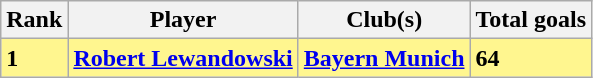<table class="wikitable plainrowheaders sortable">
<tr>
<th>Rank</th>
<th>Player</th>
<th>Club(s)</th>
<th>Total goals</th>
</tr>
<tr style="background-color:#FFF68F;font-weight:bold">
<td>1</td>
<td> <a href='#'>Robert Lewandowski</a></td>
<td> <a href='#'>Bayern Munich</a></td>
<td>64</td>
</tr>
</table>
